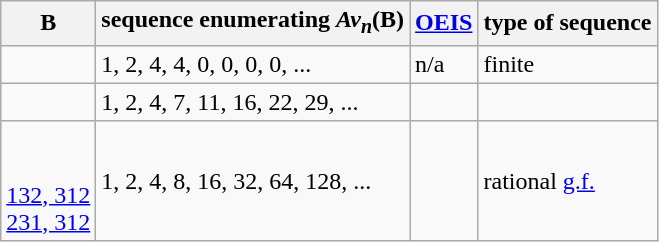<table class="wikitable" style="text-align:left;" border="1" cell-padding="2">
<tr>
<th>B</th>
<th>sequence enumerating <em>Av<sub>n</sub></em>(B)</th>
<th><a href='#'>OEIS</a></th>
<th>type of sequence</th>
</tr>
<tr>
<td></td>
<td>1, 2, 4, 4, 0, 0, 0, 0, ...</td>
<td>n/a</td>
<td>finite</td>
</tr>
<tr>
<td></td>
<td>1, 2, 4, 7, 11, 16, 22, 29, ...</td>
<td></td>
<td></td>
</tr>
<tr>
<td><br> <br>
<a href='#'>132, 312</a> <br>
<a href='#'>231, 312</a></td>
<td>1, 2, 4, 8, 16,  32, 64, 128, ...</td>
<td></td>
<td>rational <a href='#'>g.f.</a></td>
</tr>
</table>
